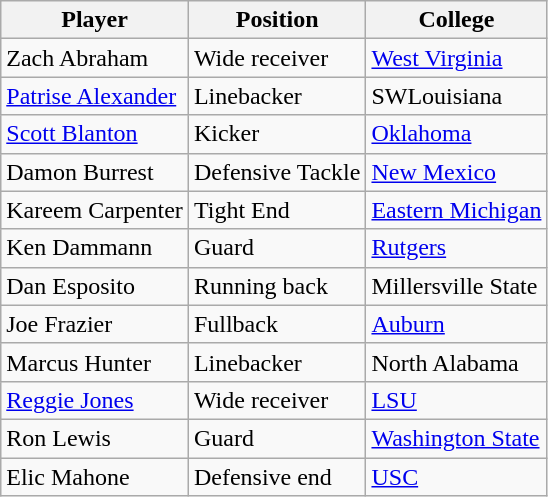<table class="wikitable">
<tr>
<th>Player</th>
<th>Position</th>
<th>College</th>
</tr>
<tr>
<td>Zach Abraham</td>
<td>Wide receiver</td>
<td><a href='#'>West Virginia</a></td>
</tr>
<tr>
<td><a href='#'>Patrise Alexander</a></td>
<td>Linebacker</td>
<td>SWLouisiana</td>
</tr>
<tr>
<td><a href='#'>Scott Blanton</a></td>
<td>Kicker</td>
<td><a href='#'>Oklahoma</a></td>
</tr>
<tr>
<td>Damon Burrest</td>
<td>Defensive Tackle</td>
<td><a href='#'>New Mexico</a></td>
</tr>
<tr>
<td>Kareem Carpenter</td>
<td>Tight End</td>
<td><a href='#'>Eastern Michigan</a></td>
</tr>
<tr>
<td>Ken Dammann</td>
<td>Guard</td>
<td><a href='#'>Rutgers</a></td>
</tr>
<tr>
<td>Dan Esposito</td>
<td>Running back</td>
<td>Millersville State</td>
</tr>
<tr>
<td>Joe Frazier</td>
<td>Fullback</td>
<td><a href='#'>Auburn</a></td>
</tr>
<tr>
<td>Marcus Hunter</td>
<td>Linebacker</td>
<td>North Alabama</td>
</tr>
<tr>
<td><a href='#'>Reggie Jones</a></td>
<td>Wide receiver</td>
<td><a href='#'>LSU</a></td>
</tr>
<tr>
<td>Ron Lewis</td>
<td>Guard</td>
<td><a href='#'>Washington State</a></td>
</tr>
<tr>
<td>Elic Mahone</td>
<td>Defensive end</td>
<td><a href='#'>USC</a></td>
</tr>
</table>
